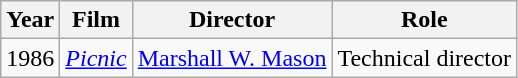<table class="wikitable">
<tr>
<th>Year</th>
<th>Film</th>
<th>Director</th>
<th>Role</th>
</tr>
<tr>
<td>1986</td>
<td><em><a href='#'>Picnic</a></em></td>
<td><a href='#'>Marshall W. Mason</a></td>
<td>Technical director</td>
</tr>
</table>
